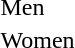<table>
<tr>
<td>Men</td>
<td></td>
<td></td>
<td></td>
</tr>
<tr>
<td>Women</td>
<td></td>
<td></td>
<td></td>
</tr>
</table>
